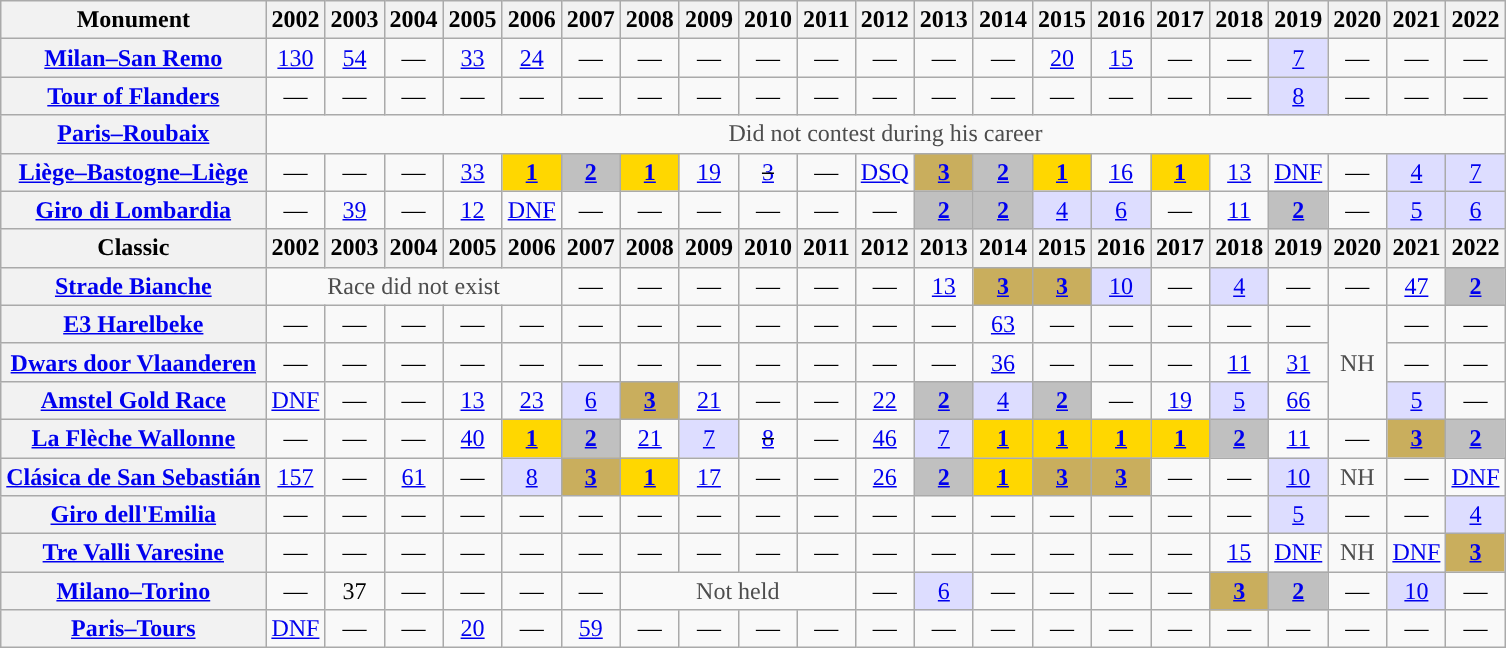<table class="wikitable plainrowheaders">
<tr>
<th>Monument</th>
<th scope="col">2002</th>
<th scope="col">2003</th>
<th scope="col">2004</th>
<th scope="col">2005</th>
<th scope="col">2006</th>
<th scope="col">2007</th>
<th scope="col">2008</th>
<th scope="col">2009</th>
<th scope="col">2010</th>
<th scope="col">2011</th>
<th scope="col">2012</th>
<th scope="col">2013</th>
<th scope="col">2014</th>
<th scope="col">2015</th>
<th scope="col">2016</th>
<th scope="col">2017</th>
<th scope="col">2018</th>
<th scope="col">2019</th>
<th scope="col">2020</th>
<th scope="col">2021</th>
<th scope="col">2022</th>
</tr>
<tr style="text-align:center;">
<th scope="row"><a href='#'>Milan–San Remo</a></th>
<td><a href='#'>130</a></td>
<td><a href='#'>54</a></td>
<td>—</td>
<td><a href='#'>33</a></td>
<td><a href='#'>24</a></td>
<td>—</td>
<td>—</td>
<td>—</td>
<td>—</td>
<td>—</td>
<td>—</td>
<td>—</td>
<td>—</td>
<td><a href='#'>20</a></td>
<td><a href='#'>15</a></td>
<td>—</td>
<td>—</td>
<td style="background:#ddf;"><a href='#'>7</a></td>
<td>—</td>
<td>—</td>
<td>—</td>
</tr>
<tr style="text-align:center;">
<th scope="row"><a href='#'>Tour of Flanders</a></th>
<td>—</td>
<td>—</td>
<td>—</td>
<td>—</td>
<td>—</td>
<td>—</td>
<td>—</td>
<td>—</td>
<td>—</td>
<td>—</td>
<td>—</td>
<td>—</td>
<td>—</td>
<td>—</td>
<td>—</td>
<td>—</td>
<td>—</td>
<td style="background:#ddf;"><a href='#'>8</a></td>
<td>—</td>
<td>—</td>
<td>—</td>
</tr>
<tr style="text-align:center;">
<th scope="row"><a href='#'>Paris–Roubaix</a></th>
<td style="color:#4d4d4d;" colspan=21>Did not contest during his career</td>
</tr>
<tr style="text-align:center;">
<th scope="row"><a href='#'>Liège–Bastogne–Liège</a></th>
<td>—</td>
<td>—</td>
<td>—</td>
<td><a href='#'>33</a></td>
<td style="background:gold;"><a href='#'><strong>1</strong></a></td>
<td style="background:silver;"><a href='#'><strong>2</strong></a></td>
<td style="background:gold;"><a href='#'><strong>1</strong></a></td>
<td><a href='#'>19</a></td>
<td><s><a href='#'>3</a></s></td>
<td>—</td>
<td><a href='#'>DSQ</a></td>
<td style="background:#C9AE5D;"><a href='#'><strong>3</strong></a></td>
<td style="background:silver;"><a href='#'><strong>2</strong></a></td>
<td style="background:gold;"><a href='#'><strong>1</strong></a></td>
<td><a href='#'>16</a></td>
<td style="background:gold;"><a href='#'><strong>1</strong></a></td>
<td><a href='#'>13</a></td>
<td><a href='#'>DNF</a></td>
<td>—</td>
<td style="background:#ddf;"><a href='#'>4</a></td>
<td style="background:#ddf;"><a href='#'>7</a></td>
</tr>
<tr style="text-align:center;">
<th scope="row"><a href='#'>Giro di Lombardia</a></th>
<td>—</td>
<td><a href='#'>39</a></td>
<td>—</td>
<td><a href='#'>12</a></td>
<td><a href='#'>DNF</a></td>
<td>—</td>
<td>—</td>
<td>—</td>
<td>—</td>
<td>—</td>
<td>—</td>
<td style="background:silver;"><a href='#'><strong>2</strong></a></td>
<td style="background:silver;"><a href='#'><strong>2</strong></a></td>
<td style="background:#ddf;"><a href='#'>4</a></td>
<td style="background:#ddf;"><a href='#'>6</a></td>
<td>—</td>
<td><a href='#'>11</a></td>
<td style="background:silver;"><a href='#'><strong>2</strong></a></td>
<td>—</td>
<td style="background:#ddf;"><a href='#'>5</a></td>
<td style="background:#ddf;"><a href='#'>6</a></td>
</tr>
<tr>
<th>Classic</th>
<th scope="col">2002</th>
<th scope="col">2003</th>
<th scope="col">2004</th>
<th scope="col">2005</th>
<th scope="col">2006</th>
<th scope="col">2007</th>
<th scope="col">2008</th>
<th scope="col">2009</th>
<th scope="col">2010</th>
<th scope="col">2011</th>
<th scope="col">2012</th>
<th scope="col">2013</th>
<th scope="col">2014</th>
<th scope="col">2015</th>
<th scope="col">2016</th>
<th scope="col">2017</th>
<th scope="col">2018</th>
<th scope="col">2019</th>
<th scope="col">2020</th>
<th scope="col">2021</th>
<th scope="col">2022</th>
</tr>
<tr style="text-align:center;">
<th scope="row"><a href='#'>Strade Bianche</a></th>
<td style="color:#4d4d4d;" colspan=5>Race did not exist</td>
<td>—</td>
<td>—</td>
<td>—</td>
<td>—</td>
<td>—</td>
<td>—</td>
<td><a href='#'>13</a></td>
<td style="background:#C9AE5D;"><a href='#'><strong>3</strong></a></td>
<td style="background:#C9AE5D;"><a href='#'><strong>3</strong></a></td>
<td style="background:#ddf;"><a href='#'>10</a></td>
<td>—</td>
<td style="background:#ddf;"><a href='#'>4</a></td>
<td>—</td>
<td>—</td>
<td><a href='#'>47</a></td>
<td style="background:silver;"><a href='#'><strong>2</strong></a></td>
</tr>
<tr style="text-align:center;">
<th scope="row"><a href='#'>E3 Harelbeke</a></th>
<td>—</td>
<td>—</td>
<td>—</td>
<td>—</td>
<td>—</td>
<td>—</td>
<td>—</td>
<td>—</td>
<td>—</td>
<td>—</td>
<td>—</td>
<td>—</td>
<td><a href='#'>63</a></td>
<td>—</td>
<td>—</td>
<td>—</td>
<td>—</td>
<td>—</td>
<td style="color:#4d4d4d;" rowspan=3>NH</td>
<td>—</td>
<td>—</td>
</tr>
<tr style="text-align:center;">
<th scope="row"><a href='#'>Dwars door Vlaanderen</a></th>
<td>—</td>
<td>—</td>
<td>—</td>
<td>—</td>
<td>—</td>
<td>—</td>
<td>—</td>
<td>—</td>
<td>—</td>
<td>—</td>
<td>—</td>
<td>—</td>
<td><a href='#'>36</a></td>
<td>—</td>
<td>—</td>
<td>—</td>
<td><a href='#'>11</a></td>
<td><a href='#'>31</a></td>
<td>—</td>
<td>—</td>
</tr>
<tr style="text-align:center;">
<th scope="row"><a href='#'>Amstel Gold Race</a></th>
<td><a href='#'>DNF</a></td>
<td>—</td>
<td>—</td>
<td><a href='#'>13</a></td>
<td><a href='#'>23</a></td>
<td style="background:#ddf;"><a href='#'>6</a></td>
<td style="background:#C9AE5D;"><a href='#'><strong>3</strong></a></td>
<td><a href='#'>21</a></td>
<td>—</td>
<td>—</td>
<td><a href='#'>22</a></td>
<td style="background:silver;"><a href='#'><strong>2</strong></a></td>
<td style="background:#ddf;"><a href='#'>4</a></td>
<td style="background:silver;"><a href='#'><strong>2</strong></a></td>
<td>—</td>
<td><a href='#'>19</a></td>
<td style="background:#ddf;"><a href='#'>5</a></td>
<td><a href='#'>66</a></td>
<td style="background:#ddf;"><a href='#'>5</a></td>
<td>—</td>
</tr>
<tr style="text-align:center;">
<th scope="row"><a href='#'>La Flèche Wallonne</a></th>
<td>—</td>
<td>—</td>
<td>—</td>
<td><a href='#'>40</a></td>
<td style="background:gold;"><a href='#'><strong>1</strong></a></td>
<td style="background:silver;"><a href='#'><strong>2</strong></a></td>
<td><a href='#'>21</a></td>
<td style="background:#ddf;"><a href='#'>7</a></td>
<td><s><a href='#'>8</a></s></td>
<td>—</td>
<td><a href='#'>46</a></td>
<td style="background:#ddf;"><a href='#'>7</a></td>
<td style="background:gold;"><a href='#'><strong>1</strong></a></td>
<td style="background:gold;"><a href='#'><strong>1</strong></a></td>
<td style="background:gold;"><a href='#'><strong>1</strong></a></td>
<td style="background:gold;"><a href='#'><strong>1</strong></a></td>
<td style="background:silver;"><a href='#'><strong>2</strong></a></td>
<td><a href='#'>11</a></td>
<td>—</td>
<td style="background:#C9AE5D;"><a href='#'><strong>3</strong></a></td>
<td style="background:silver;"><a href='#'><strong>2</strong></a></td>
</tr>
<tr style="text-align:center;">
<th scope="row"><a href='#'>Clásica de San Sebastián</a></th>
<td><a href='#'>157</a></td>
<td>—</td>
<td><a href='#'>61</a></td>
<td>—</td>
<td style="background:#ddf;"><a href='#'>8</a></td>
<td style="background:#C9AE5D;"><a href='#'><strong>3</strong></a></td>
<td style="background:gold;"><a href='#'><strong>1</strong></a></td>
<td><a href='#'>17</a></td>
<td>—</td>
<td>—</td>
<td><a href='#'>26</a></td>
<td style="background:silver;"><a href='#'><strong>2</strong></a></td>
<td style="background:gold;"><a href='#'><strong>1</strong></a></td>
<td style="background:#C9AE5D;"><a href='#'><strong>3</strong></a></td>
<td style="background:#C9AE5D;"><a href='#'><strong>3</strong></a></td>
<td>—</td>
<td>—</td>
<td style="background:#ddf;"><a href='#'>10</a></td>
<td style="color:#4d4d4d;">NH</td>
<td>—</td>
<td><a href='#'>DNF</a></td>
</tr>
<tr style="text-align:center;">
<th scope="row"><a href='#'>Giro dell'Emilia</a></th>
<td>—</td>
<td>—</td>
<td>—</td>
<td>—</td>
<td>—</td>
<td>—</td>
<td>—</td>
<td>—</td>
<td>—</td>
<td>—</td>
<td>—</td>
<td>—</td>
<td>—</td>
<td>—</td>
<td>—</td>
<td>—</td>
<td>—</td>
<td style="background:#ddf;"><a href='#'>5</a></td>
<td>—</td>
<td>—</td>
<td style="background:#ddf;"><a href='#'>4</a></td>
</tr>
<tr style="text-align:center;">
<th scope="row"><a href='#'>Tre Valli Varesine</a></th>
<td>—</td>
<td>—</td>
<td>—</td>
<td>—</td>
<td>—</td>
<td>—</td>
<td>—</td>
<td>—</td>
<td>—</td>
<td>—</td>
<td>—</td>
<td>—</td>
<td>—</td>
<td>—</td>
<td>—</td>
<td>—</td>
<td><a href='#'>15</a></td>
<td><a href='#'>DNF</a></td>
<td style="color:#4d4d4d;">NH</td>
<td><a href='#'>DNF</a></td>
<td style="background:#C9AE5D;"><a href='#'><strong>3</strong></a></td>
</tr>
<tr style="text-align:center;">
<th scope="row"><a href='#'>Milano–Torino</a></th>
<td>—</td>
<td>37</td>
<td>—</td>
<td>—</td>
<td>—</td>
<td>—</td>
<td style="color:#4d4d4d;" colspan=4>Not held</td>
<td>—</td>
<td style="background:#ddf;"><a href='#'>6</a></td>
<td>—</td>
<td>—</td>
<td>—</td>
<td>—</td>
<td style="background:#C9AE5D;"><a href='#'><strong>3</strong></a></td>
<td style="background:silver;"><a href='#'><strong>2</strong></a></td>
<td>—</td>
<td style="background:#ddf;"><a href='#'>10</a></td>
<td>—</td>
</tr>
<tr style="text-align:center;">
<th scope="row"><a href='#'>Paris–Tours</a></th>
<td><a href='#'>DNF</a></td>
<td>—</td>
<td>—</td>
<td><a href='#'>20</a></td>
<td>—</td>
<td><a href='#'>59</a></td>
<td>—</td>
<td>—</td>
<td>—</td>
<td>—</td>
<td>—</td>
<td>—</td>
<td>—</td>
<td>—</td>
<td>—</td>
<td>—</td>
<td>—</td>
<td>—</td>
<td>—</td>
<td>—</td>
<td>—</td>
</tr>
</table>
